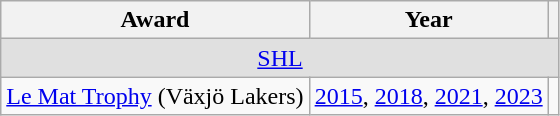<table class="wikitable">
<tr>
<th>Award</th>
<th>Year</th>
<th></th>
</tr>
<tr ALIGN="center" bgcolor="#e0e0e0">
<td colspan="3"><a href='#'>SHL</a></td>
</tr>
<tr>
<td><a href='#'>Le Mat Trophy</a> (Växjö Lakers)</td>
<td><a href='#'>2015</a>, <a href='#'>2018</a>, <a href='#'>2021</a>, <a href='#'>2023</a></td>
<td></td>
</tr>
</table>
